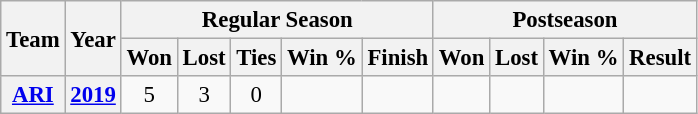<table class="wikitable" style="font-size: 95%; text-align:center;">
<tr>
<th rowspan="2">Team</th>
<th rowspan="2">Year</th>
<th colspan="5">Regular Season</th>
<th colspan="4">Postseason</th>
</tr>
<tr>
<th>Won</th>
<th>Lost</th>
<th>Ties</th>
<th>Win %</th>
<th>Finish</th>
<th>Won</th>
<th>Lost</th>
<th>Win %</th>
<th>Result</th>
</tr>
<tr>
<th><a href='#'>ARI</a></th>
<th><a href='#'>2019</a></th>
<td>5</td>
<td>3</td>
<td>0</td>
<td></td>
<td></td>
<td></td>
<td></td>
<td></td>
<td></td>
</tr>
</table>
